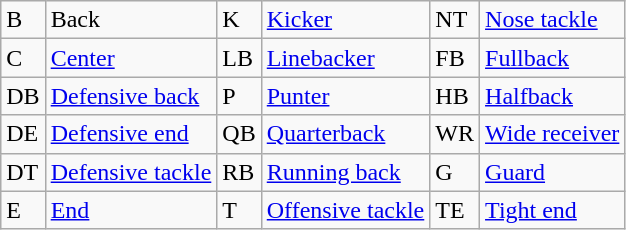<table class="wikitable">
<tr>
<td>B</td>
<td>Back</td>
<td>K</td>
<td><a href='#'>Kicker</a></td>
<td>NT</td>
<td><a href='#'>Nose tackle</a></td>
</tr>
<tr>
<td>C</td>
<td><a href='#'>Center</a></td>
<td>LB</td>
<td><a href='#'>Linebacker</a></td>
<td>FB</td>
<td><a href='#'>Fullback</a></td>
</tr>
<tr>
<td>DB</td>
<td><a href='#'>Defensive back</a></td>
<td>P</td>
<td><a href='#'>Punter</a></td>
<td>HB</td>
<td><a href='#'>Halfback</a></td>
</tr>
<tr>
<td>DE</td>
<td><a href='#'>Defensive end</a></td>
<td>QB</td>
<td><a href='#'>Quarterback</a></td>
<td>WR</td>
<td><a href='#'>Wide receiver</a></td>
</tr>
<tr>
<td>DT</td>
<td><a href='#'>Defensive tackle</a></td>
<td>RB</td>
<td><a href='#'>Running back</a></td>
<td>G</td>
<td><a href='#'>Guard</a></td>
</tr>
<tr>
<td>E</td>
<td><a href='#'>End</a></td>
<td>T</td>
<td><a href='#'>Offensive tackle</a></td>
<td>TE</td>
<td><a href='#'>Tight end</a></td>
</tr>
</table>
